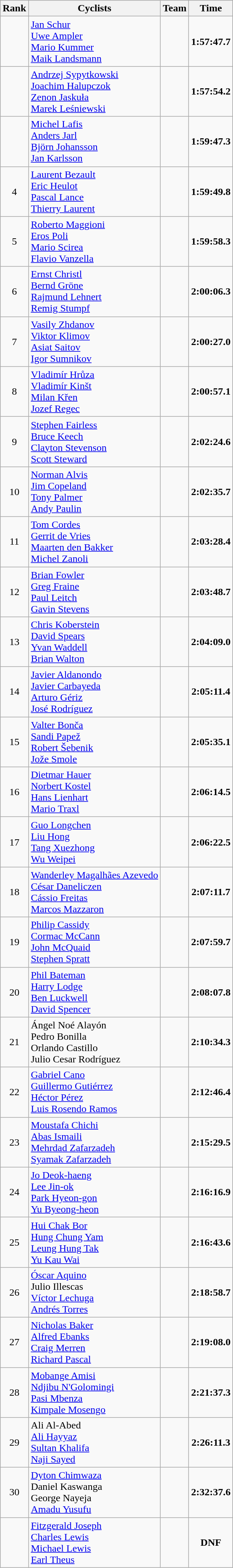<table class=wikitable style="text-align:center">
<tr>
<th>Rank</th>
<th>Cyclists</th>
<th>Team</th>
<th>Time</th>
</tr>
<tr>
<td></td>
<td align=left><a href='#'>Jan Schur</a><br><a href='#'>Uwe Ampler</a><br><a href='#'>Mario Kummer</a><br><a href='#'>Maik Landsmann</a></td>
<td></td>
<td><strong>1:57:47.7</strong></td>
</tr>
<tr>
<td></td>
<td align=left><a href='#'>Andrzej Sypytkowski</a><br><a href='#'>Joachim Halupczok</a><br><a href='#'>Zenon Jaskuła</a><br><a href='#'>Marek Leśniewski</a></td>
<td></td>
<td><strong>1:57:54.2</strong></td>
</tr>
<tr>
<td></td>
<td align=left><a href='#'>Michel Lafis</a><br><a href='#'>Anders Jarl</a><br><a href='#'>Björn Johansson</a><br><a href='#'>Jan Karlsson</a></td>
<td></td>
<td><strong>1:59:47.3</strong></td>
</tr>
<tr>
<td>4</td>
<td align=left><a href='#'>Laurent Bezault</a><br><a href='#'>Eric Heulot</a><br><a href='#'>Pascal Lance</a><br><a href='#'>Thierry Laurent</a></td>
<td></td>
<td><strong>1:59:49.8</strong></td>
</tr>
<tr>
<td>5</td>
<td align=left><a href='#'>Roberto Maggioni</a><br><a href='#'>Eros Poli</a><br><a href='#'>Mario Scirea</a><br><a href='#'>Flavio Vanzella</a></td>
<td></td>
<td><strong>1:59:58.3</strong></td>
</tr>
<tr>
<td>6</td>
<td align=left><a href='#'>Ernst Christl</a><br><a href='#'>Bernd Gröne</a><br><a href='#'>Rajmund Lehnert</a><br><a href='#'>Remig Stumpf</a></td>
<td></td>
<td><strong>2:00:06.3</strong></td>
</tr>
<tr>
<td>7</td>
<td align=left><a href='#'>Vasily Zhdanov</a><br><a href='#'>Viktor Klimov</a><br><a href='#'>Asiat Saitov</a><br><a href='#'>Igor Sumnikov</a></td>
<td></td>
<td><strong>2:00:27.0</strong></td>
</tr>
<tr>
<td>8</td>
<td align=left><a href='#'>Vladimír Hrůza</a><br><a href='#'>Vladimír Kinšt</a><br><a href='#'>Milan Křen</a><br><a href='#'>Jozef Regec</a></td>
<td></td>
<td><strong>2:00:57.1</strong></td>
</tr>
<tr>
<td>9</td>
<td align=left><a href='#'>Stephen Fairless</a><br><a href='#'>Bruce Keech</a><br><a href='#'>Clayton Stevenson</a><br><a href='#'>Scott Steward</a></td>
<td></td>
<td><strong>2:02:24.6</strong></td>
</tr>
<tr>
<td>10</td>
<td align=left><a href='#'>Norman Alvis</a><br><a href='#'>Jim Copeland</a><br><a href='#'>Tony Palmer</a><br><a href='#'>Andy Paulin</a></td>
<td></td>
<td><strong>2:02:35.7</strong></td>
</tr>
<tr>
<td>11</td>
<td align=left><a href='#'>Tom Cordes</a><br><a href='#'>Gerrit de Vries</a><br><a href='#'>Maarten den Bakker</a><br><a href='#'>Michel Zanoli</a></td>
<td></td>
<td><strong>2:03:28.4</strong></td>
</tr>
<tr>
<td>12</td>
<td align=left><a href='#'>Brian Fowler</a><br><a href='#'>Greg Fraine</a><br><a href='#'>Paul Leitch</a><br><a href='#'>Gavin Stevens</a></td>
<td></td>
<td><strong>2:03:48.7</strong></td>
</tr>
<tr>
<td>13</td>
<td align=left><a href='#'>Chris Koberstein</a><br><a href='#'>David Spears</a><br><a href='#'>Yvan Waddell</a><br><a href='#'>Brian Walton</a></td>
<td></td>
<td><strong>2:04:09.0</strong></td>
</tr>
<tr>
<td>14</td>
<td align=left><a href='#'>Javier Aldanondo</a><br><a href='#'>Javier Carbayeda</a><br><a href='#'>Arturo Gériz</a><br><a href='#'>José Rodríguez</a></td>
<td></td>
<td><strong>2:05:11.4</strong></td>
</tr>
<tr>
<td>15</td>
<td align=left><a href='#'>Valter Bonča</a><br><a href='#'>Sandi Papež</a><br><a href='#'>Robert Šebenik</a><br><a href='#'>Jože Smole</a></td>
<td></td>
<td><strong>2:05:35.1</strong></td>
</tr>
<tr>
<td>16</td>
<td align=left><a href='#'>Dietmar Hauer</a><br><a href='#'>Norbert Kostel</a><br><a href='#'>Hans Lienhart</a><br><a href='#'>Mario Traxl</a></td>
<td></td>
<td><strong>2:06:14.5</strong></td>
</tr>
<tr>
<td>17</td>
<td align=left><a href='#'>Guo Longchen</a><br><a href='#'>Liu Hong</a><br><a href='#'>Tang Xuezhong</a><br><a href='#'>Wu Weipei</a></td>
<td></td>
<td><strong>2:06:22.5</strong></td>
</tr>
<tr>
<td>18</td>
<td align=left><a href='#'>Wanderley Magalhães Azevedo</a><br><a href='#'>César Daneliczen</a><br><a href='#'>Cássio Freitas</a><br><a href='#'>Marcos Mazzaron</a></td>
<td></td>
<td><strong>2:07:11.7</strong></td>
</tr>
<tr>
<td>19</td>
<td align=left><a href='#'>Philip Cassidy</a><br><a href='#'>Cormac McCann</a><br><a href='#'>John McQuaid</a><br><a href='#'>Stephen Spratt</a></td>
<td></td>
<td><strong>2:07:59.7</strong></td>
</tr>
<tr>
<td>20</td>
<td align=left><a href='#'>Phil Bateman</a><br><a href='#'>Harry Lodge</a><br><a href='#'>Ben Luckwell</a><br><a href='#'>David Spencer</a></td>
<td></td>
<td><strong>2:08:07.8</strong></td>
</tr>
<tr>
<td>21</td>
<td align=left>Ángel Noé Alayón<br>Pedro Bonilla<br>Orlando Castillo<br>Julio Cesar Rodríguez</td>
<td></td>
<td><strong>2:10:34.3</strong></td>
</tr>
<tr>
<td>22</td>
<td align=left><a href='#'>Gabriel Cano</a><br><a href='#'>Guillermo Gutiérrez</a><br><a href='#'>Héctor Pérez</a><br><a href='#'>Luis Rosendo Ramos</a></td>
<td></td>
<td><strong>2:12:46.4</strong></td>
</tr>
<tr>
<td>23</td>
<td align=left><a href='#'>Moustafa Chichi</a><br><a href='#'>Abas Ismaili</a><br><a href='#'>Mehrdad Zafarzadeh</a><br><a href='#'>Syamak Zafarzadeh</a></td>
<td></td>
<td><strong>2:15:29.5</strong></td>
</tr>
<tr>
<td>24</td>
<td align=left><a href='#'>Jo Deok-haeng</a><br><a href='#'>Lee Jin-ok</a><br><a href='#'>Park Hyeon-gon</a><br><a href='#'>Yu Byeong-heon</a></td>
<td></td>
<td><strong>2:16:16.9</strong></td>
</tr>
<tr>
<td>25</td>
<td align=left><a href='#'>Hui Chak Bor</a><br><a href='#'>Hung Chung Yam</a><br><a href='#'>Leung Hung Tak</a><br><a href='#'>Yu Kau Wai</a></td>
<td></td>
<td><strong>2:16:43.6</strong></td>
</tr>
<tr>
<td>26</td>
<td align=left><a href='#'>Óscar Aquino</a><br>Julio Illescas<br><a href='#'>Víctor Lechuga</a><br><a href='#'>Andrés Torres</a></td>
<td></td>
<td><strong>2:18:58.7</strong></td>
</tr>
<tr>
<td>27</td>
<td align=left><a href='#'>Nicholas Baker</a><br><a href='#'>Alfred Ebanks</a><br><a href='#'>Craig Merren</a><br><a href='#'>Richard Pascal</a></td>
<td></td>
<td><strong>2:19:08.0</strong></td>
</tr>
<tr>
<td>28</td>
<td align=left><a href='#'>Mobange Amisi</a><br><a href='#'>Ndjibu N'Golomingi</a><br><a href='#'>Pasi Mbenza</a><br><a href='#'>Kimpale Mosengo</a></td>
<td></td>
<td><strong>2:21:37.3</strong></td>
</tr>
<tr>
<td>29</td>
<td align=left>Ali Al-Abed<br><a href='#'>Ali Hayyaz</a><br><a href='#'>Sultan Khalifa</a><br><a href='#'>Naji Sayed</a></td>
<td></td>
<td><strong>2:26:11.3</strong></td>
</tr>
<tr>
<td>30</td>
<td align=left><a href='#'>Dyton Chimwaza</a><br>Daniel Kaswanga<br>George Nayeja<br><a href='#'>Amadu Yusufu</a></td>
<td></td>
<td><strong>2:32:37.6</strong></td>
</tr>
<tr>
<td></td>
<td align=left><a href='#'>Fitzgerald Joseph</a><br><a href='#'>Charles Lewis</a><br><a href='#'>Michael Lewis</a><br><a href='#'>Earl Theus</a></td>
<td></td>
<td><strong>DNF</strong></td>
</tr>
</table>
